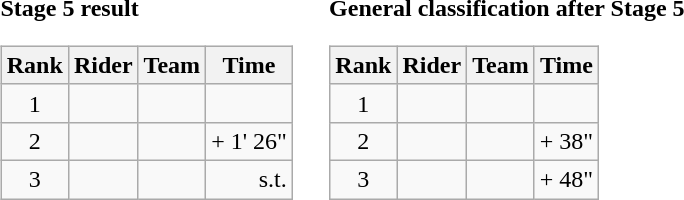<table>
<tr>
<td><strong>Stage 5 result</strong><br><table class="wikitable">
<tr>
<th scope="col">Rank</th>
<th scope="col">Rider</th>
<th scope="col">Team</th>
<th scope="col">Time</th>
</tr>
<tr>
<td style="text-align:center;">1</td>
<td></td>
<td></td>
<td style="text-align:right;"></td>
</tr>
<tr>
<td style="text-align:center;">2</td>
<td></td>
<td></td>
<td style="text-align:right;">+ 1' 26"</td>
</tr>
<tr>
<td style="text-align:center;">3</td>
<td></td>
<td></td>
<td style="text-align:right;">s.t.</td>
</tr>
</table>
</td>
<td></td>
<td><strong>General classification after Stage 5</strong><br><table class="wikitable">
<tr>
<th scope="col">Rank</th>
<th scope="col">Rider</th>
<th scope="col">Team</th>
<th scope="col">Time</th>
</tr>
<tr>
<td style="text-align:center;">1</td>
<td></td>
<td></td>
<td style="text-align:right;"></td>
</tr>
<tr>
<td style="text-align:center;">2</td>
<td></td>
<td></td>
<td style="text-align:right;">+ 38"</td>
</tr>
<tr>
<td style="text-align:center;">3</td>
<td></td>
<td></td>
<td style="text-align:right;">+ 48"</td>
</tr>
</table>
</td>
</tr>
</table>
